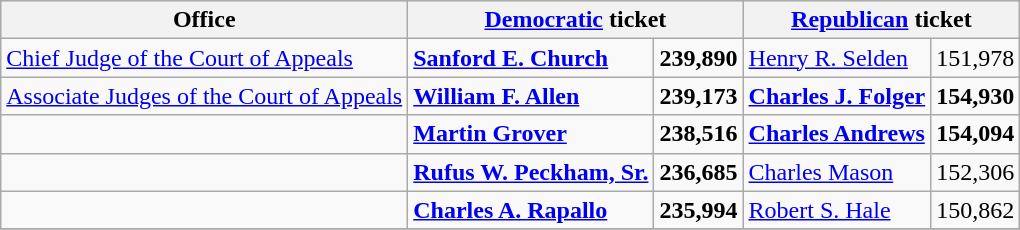<table class=wikitable>
<tr bgcolor=lightgrey>
<th>Office</th>
<th colspan="2" ><a href='#'>Democratic</a> ticket</th>
<th colspan="2" ><a href='#'>Republican</a> ticket</th>
</tr>
<tr>
<td><a href='#'>Chief Judge of the Court of Appeals</a></td>
<td><strong><a href='#'>Sanford E. Church</a></strong></td>
<td align="right"><strong>239,890</strong></td>
<td><a href='#'>Henry R. Selden</a></td>
<td align="right">151,978</td>
</tr>
<tr>
<td><a href='#'>Associate Judges of the Court of Appeals</a></td>
<td><strong><a href='#'>William F. Allen</a></strong></td>
<td align="right"><strong>239,173</strong></td>
<td><strong><a href='#'>Charles J. Folger</a></strong></td>
<td align="right"><strong>154,930</strong></td>
</tr>
<tr>
<td></td>
<td><strong><a href='#'>Martin Grover</a></strong></td>
<td align="right"><strong>238,516</strong></td>
<td><strong><a href='#'>Charles Andrews</a></strong></td>
<td align="right"><strong>154,094</strong></td>
</tr>
<tr>
<td></td>
<td><strong><a href='#'>Rufus W. Peckham, Sr.</a></strong></td>
<td align="right"><strong>236,685</strong></td>
<td><a href='#'>Charles Mason</a></td>
<td align="right">152,306</td>
</tr>
<tr>
<td></td>
<td><strong><a href='#'>Charles A. Rapallo</a></strong></td>
<td align="right"><strong>235,994</strong></td>
<td><a href='#'>Robert S. Hale</a></td>
<td align="right">150,862</td>
</tr>
<tr>
</tr>
</table>
